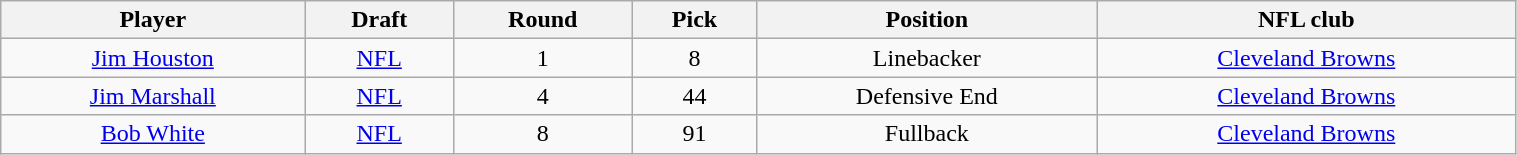<table class="wikitable" width="80%">
<tr>
<th>Player</th>
<th>Draft</th>
<th>Round</th>
<th>Pick</th>
<th>Position</th>
<th>NFL club</th>
</tr>
<tr align="center" bgcolor="">
<td><a href='#'>Jim Houston</a></td>
<td><a href='#'>NFL</a></td>
<td>1</td>
<td>8</td>
<td>Linebacker</td>
<td><a href='#'>Cleveland Browns</a></td>
</tr>
<tr align="center" bgcolor="">
<td><a href='#'>Jim Marshall</a></td>
<td><a href='#'>NFL</a></td>
<td>4</td>
<td>44</td>
<td>Defensive End</td>
<td><a href='#'>Cleveland Browns</a></td>
</tr>
<tr align="center" bgcolor="">
<td><a href='#'>Bob White</a></td>
<td><a href='#'>NFL</a></td>
<td>8</td>
<td>91</td>
<td>Fullback</td>
<td><a href='#'>Cleveland Browns</a></td>
</tr>
</table>
